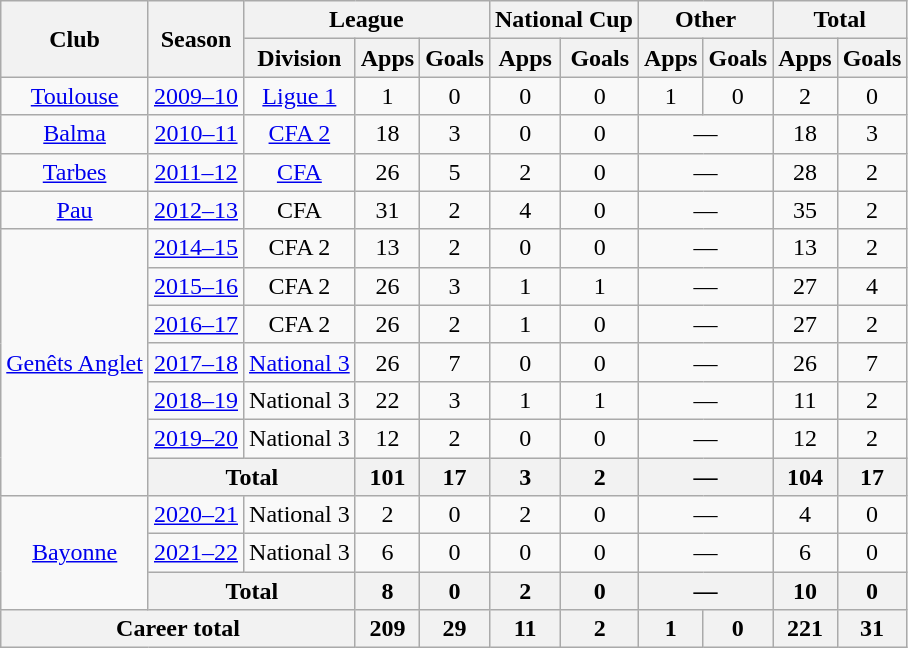<table class="wikitable" style="text-align:center">
<tr>
<th rowspan="2">Club</th>
<th rowspan="2">Season</th>
<th colspan="3">League</th>
<th colspan="2">National Cup</th>
<th colspan="2">Other</th>
<th colspan="2">Total</th>
</tr>
<tr>
<th>Division</th>
<th>Apps</th>
<th>Goals</th>
<th>Apps</th>
<th>Goals</th>
<th>Apps</th>
<th>Goals</th>
<th>Apps</th>
<th>Goals</th>
</tr>
<tr>
<td><a href='#'>Toulouse</a></td>
<td><a href='#'>2009–10</a></td>
<td><a href='#'>Ligue 1</a></td>
<td>1</td>
<td>0</td>
<td>0</td>
<td>0</td>
<td>1</td>
<td>0</td>
<td>2</td>
<td>0</td>
</tr>
<tr>
<td><a href='#'>Balma</a></td>
<td><a href='#'>2010–11</a></td>
<td><a href='#'>CFA 2</a></td>
<td>18</td>
<td>3</td>
<td>0</td>
<td>0</td>
<td colspan=2>—</td>
<td>18</td>
<td>3</td>
</tr>
<tr>
<td><a href='#'>Tarbes</a></td>
<td><a href='#'>2011–12</a></td>
<td><a href='#'>CFA</a></td>
<td>26</td>
<td>5</td>
<td>2</td>
<td>0</td>
<td colspan=2>—</td>
<td>28</td>
<td>2</td>
</tr>
<tr>
<td><a href='#'>Pau</a></td>
<td><a href='#'>2012–13</a></td>
<td>CFA</td>
<td>31</td>
<td>2</td>
<td>4</td>
<td>0</td>
<td colspan=2>—</td>
<td>35</td>
<td>2</td>
</tr>
<tr>
<td rowspan="7"><a href='#'>Genêts Anglet</a></td>
<td><a href='#'>2014–15</a></td>
<td>CFA 2</td>
<td>13</td>
<td>2</td>
<td>0</td>
<td>0</td>
<td colspan=2>—</td>
<td>13</td>
<td>2</td>
</tr>
<tr>
<td><a href='#'>2015–16</a></td>
<td>CFA 2</td>
<td>26</td>
<td>3</td>
<td>1</td>
<td>1</td>
<td colspan=2>—</td>
<td>27</td>
<td>4</td>
</tr>
<tr>
<td><a href='#'>2016–17</a></td>
<td>CFA 2</td>
<td>26</td>
<td>2</td>
<td>1</td>
<td>0</td>
<td colspan=2>—</td>
<td>27</td>
<td>2</td>
</tr>
<tr>
<td><a href='#'>2017–18</a></td>
<td><a href='#'>National 3</a></td>
<td>26</td>
<td>7</td>
<td>0</td>
<td>0</td>
<td colspan=2>—</td>
<td>26</td>
<td>7</td>
</tr>
<tr>
<td><a href='#'>2018–19</a></td>
<td>National 3</td>
<td>22</td>
<td>3</td>
<td>1</td>
<td>1</td>
<td colspan=2>—</td>
<td>11</td>
<td>2</td>
</tr>
<tr>
<td><a href='#'>2019–20</a></td>
<td>National 3</td>
<td>12</td>
<td>2</td>
<td>0</td>
<td>0</td>
<td colspan="2">—</td>
<td>12</td>
<td>2</td>
</tr>
<tr>
<th colspan="2">Total</th>
<th>101</th>
<th>17</th>
<th>3</th>
<th>2</th>
<th colspan="2">—</th>
<th>104</th>
<th>17</th>
</tr>
<tr>
<td rowspan="3"><a href='#'>Bayonne</a></td>
<td><a href='#'>2020–21</a></td>
<td>National 3</td>
<td>2</td>
<td>0</td>
<td>2</td>
<td>0</td>
<td colspan="2">—</td>
<td>4</td>
<td>0</td>
</tr>
<tr>
<td><a href='#'>2021–22</a></td>
<td>National 3</td>
<td>6</td>
<td>0</td>
<td>0</td>
<td>0</td>
<td colspan="2">—</td>
<td>6</td>
<td>0</td>
</tr>
<tr>
<th colspan="2">Total</th>
<th>8</th>
<th>0</th>
<th>2</th>
<th>0</th>
<th colspan="2">—</th>
<th>10</th>
<th>0</th>
</tr>
<tr>
<th colspan="3">Career total</th>
<th>209</th>
<th>29</th>
<th>11</th>
<th>2</th>
<th>1</th>
<th>0</th>
<th>221</th>
<th>31</th>
</tr>
</table>
